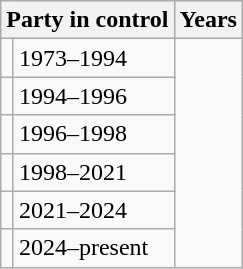<table class="wikitable">
<tr>
<th colspan=2>Party in control</th>
<th>Years</th>
</tr>
<tr>
<td></td>
<td>1973–1994</td>
</tr>
<tr>
<td></td>
<td>1994–1996</td>
</tr>
<tr>
<td></td>
<td>1996–1998</td>
</tr>
<tr>
<td></td>
<td>1998–2021</td>
</tr>
<tr>
<td></td>
<td>2021–2024</td>
</tr>
<tr>
<td></td>
<td>2024–present</td>
</tr>
</table>
